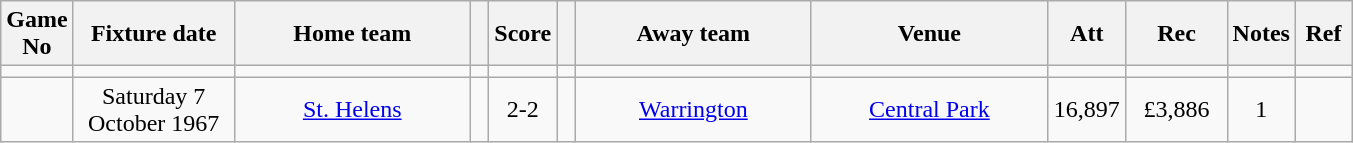<table class="wikitable" style="text-align:center;">
<tr>
<th width=20 abbr="No">Game No</th>
<th width=100 abbr="Date">Fixture date</th>
<th width=150 abbr="Home team">Home team</th>
<th width=5 abbr="space"></th>
<th width=20 abbr="Score">Score</th>
<th width=5 abbr="space"></th>
<th width=150 abbr="Away team">Away team</th>
<th width=150 abbr="Venue">Venue</th>
<th width=45 abbr="Att">Att</th>
<th width=60 abbr="Rec">Rec</th>
<th width=20 abbr="Notes">Notes</th>
<th width=30 abbr="Ref">Ref</th>
</tr>
<tr>
<td></td>
<td></td>
<td></td>
<td></td>
<td></td>
<td></td>
<td></td>
<td></td>
<td></td>
<td></td>
<td></td>
</tr>
<tr>
<td></td>
<td>Saturday 7 October 1967</td>
<td><a href='#'>St. Helens</a></td>
<td></td>
<td>2-2</td>
<td></td>
<td><a href='#'>Warrington</a></td>
<td><a href='#'>Central Park</a></td>
<td>16,897</td>
<td>£3,886</td>
<td>1</td>
<td></td>
</tr>
</table>
